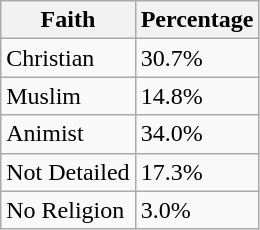<table class="wikitable">
<tr>
<th>Faith</th>
<th>Percentage</th>
</tr>
<tr>
<td>Christian</td>
<td>30.7%</td>
</tr>
<tr>
<td>Muslim</td>
<td>14.8%</td>
</tr>
<tr>
<td>Animist</td>
<td>34.0%</td>
</tr>
<tr>
<td>Not Detailed</td>
<td>17.3%</td>
</tr>
<tr>
<td>No Religion</td>
<td>3.0%</td>
</tr>
</table>
